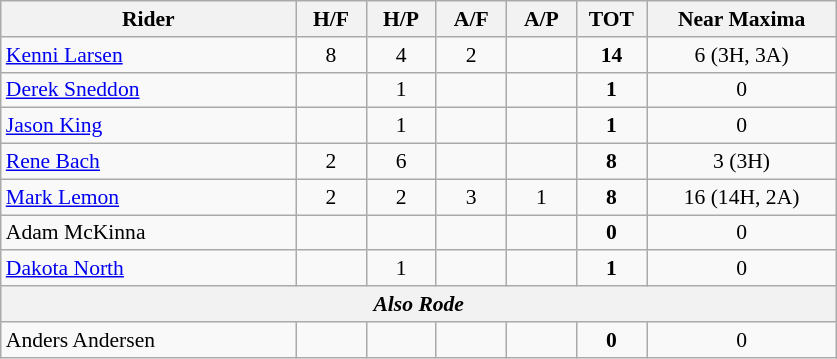<table class="wikitable" style="background-color: #f9f9f9; font-size: 90%; text-align: center">
<tr>
<th width=190>Rider</th>
<th width=40>H/F</th>
<th width=40>H/P</th>
<th width=40>A/F</th>
<th width=40>A/P</th>
<th width=40>TOT</th>
<th width=120>Near Maxima</th>
</tr>
<tr>
<td style="text-align:left"> <a href='#'>Kenni Larsen</a></td>
<td>8</td>
<td>4</td>
<td>2</td>
<td></td>
<td><strong>14</strong></td>
<td>6 (3H, 3A)</td>
</tr>
<tr>
<td style="text-align:left"> <a href='#'>Derek Sneddon</a></td>
<td></td>
<td>1</td>
<td></td>
<td></td>
<td><strong>1</strong></td>
<td>0</td>
</tr>
<tr>
<td style="text-align:left"> <a href='#'>Jason King</a></td>
<td></td>
<td>1</td>
<td></td>
<td></td>
<td><strong>1</strong></td>
<td>0</td>
</tr>
<tr>
<td style="text-align:left"> <a href='#'>Rene Bach</a></td>
<td>2</td>
<td>6</td>
<td></td>
<td></td>
<td><strong>8</strong></td>
<td>3 (3H)</td>
</tr>
<tr>
<td style="text-align:left"> <a href='#'>Mark Lemon</a></td>
<td>2</td>
<td>2</td>
<td>3</td>
<td>1</td>
<td><strong>8</strong></td>
<td>16 (14H, 2A)</td>
</tr>
<tr>
<td style="text-align:left"> Adam McKinna</td>
<td></td>
<td></td>
<td></td>
<td></td>
<td><strong>0</strong></td>
<td>0</td>
</tr>
<tr>
<td style="text-align:left"> <a href='#'>Dakota North</a></td>
<td></td>
<td>1</td>
<td></td>
<td></td>
<td><strong>1</strong></td>
<td>0</td>
</tr>
<tr>
<th colspan="9"><em>Also Rode</em></th>
</tr>
<tr>
<td style="text-align:left"> Anders Andersen</td>
<td></td>
<td></td>
<td></td>
<td></td>
<td><strong>0</strong></td>
<td>0</td>
</tr>
</table>
